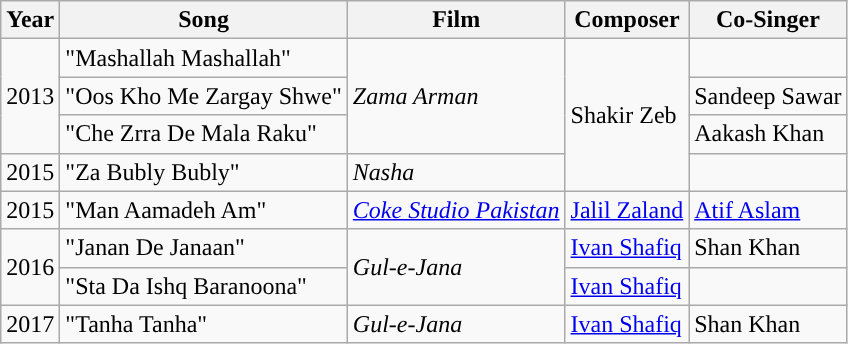<table class="wikitable">
<tr>
<th>Year</th>
<th>Song</th>
<th>Film</th>
<th>Composer</th>
<th>Co-Singer</th>
</tr>
<tr>
<td rowspan="3">2013</td>
<td>"Mashallah Mashallah"</td>
<td rowspan = "3"><em>Zama Arman</em></td>
<td rowspan = "4">Shakir Zeb</td>
<td></td>
</tr>
<tr>
<td>"Oos Kho Me Zargay Shwe"</td>
<td>Sandeep Sawar</td>
</tr>
<tr>
<td>"Che Zrra De Mala Raku"</td>
<td>Aakash Khan</td>
</tr>
<tr>
<td>2015</td>
<td>"Za Bubly Bubly"</td>
<td><em>Nasha</em></td>
<td></td>
</tr>
<tr>
<td>2015</td>
<td>"Man Aamadeh Am"</td>
<td><em><a href='#'>Coke Studio Pakistan</a></em></td>
<td><a href='#'>Jalil Zaland</a></td>
<td><a href='#'>Atif Aslam</a></td>
</tr>
<tr>
<td rowspan = "2">2016</td>
<td>"Janan De Janaan"</td>
<td rowspan = "2"><em>Gul-e-Jana</em></td>
<td><a href='#'>Ivan Shafiq</a></td>
<td>Shan Khan</td>
</tr>
<tr>
<td>"Sta Da Ishq Baranoona"</td>
<td><a href='#'>Ivan Shafiq</a></td>
<td></td>
</tr>
<tr>
<td>2017</td>
<td>"Tanha Tanha"</td>
<td rowspan = "1"><em>Gul-e-Jana</em></td>
<td><a href='#'>Ivan Shafiq</a></td>
<td>Shan Khan</td>
</tr>
</table>
